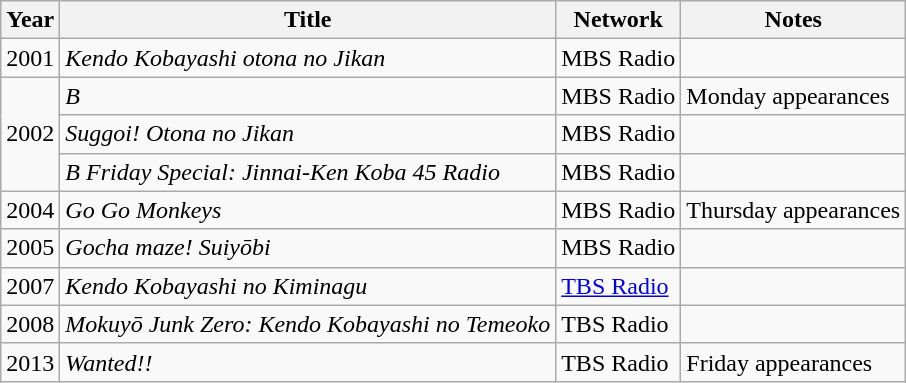<table class="wikitable">
<tr>
<th>Year</th>
<th>Title</th>
<th>Network</th>
<th>Notes</th>
</tr>
<tr>
<td>2001</td>
<td><em>Kendo Kobayashi otona no Jikan</em></td>
<td>MBS Radio</td>
<td></td>
</tr>
<tr>
<td rowspan="3">2002</td>
<td><em>B</em></td>
<td>MBS Radio</td>
<td>Monday appearances</td>
</tr>
<tr>
<td><em>Suggoi! Otona no Jikan</em></td>
<td>MBS Radio</td>
<td></td>
</tr>
<tr>
<td><em>B Friday Special: Jinnai-Ken Koba 45 Radio</em></td>
<td>MBS Radio</td>
<td></td>
</tr>
<tr>
<td>2004</td>
<td><em>Go Go Monkeys</em></td>
<td>MBS Radio</td>
<td>Thursday appearances</td>
</tr>
<tr>
<td>2005</td>
<td><em>Gocha maze! Suiyōbi</em></td>
<td>MBS Radio</td>
<td></td>
</tr>
<tr>
<td>2007</td>
<td><em>Kendo Kobayashi no Kiminagu</em></td>
<td><a href='#'>TBS Radio</a></td>
<td></td>
</tr>
<tr>
<td>2008</td>
<td><em>Mokuyō Junk Zero: Kendo Kobayashi no Temeoko</em></td>
<td>TBS Radio</td>
<td></td>
</tr>
<tr>
<td>2013</td>
<td><em>Wanted!!</em></td>
<td>TBS Radio</td>
<td>Friday appearances</td>
</tr>
</table>
